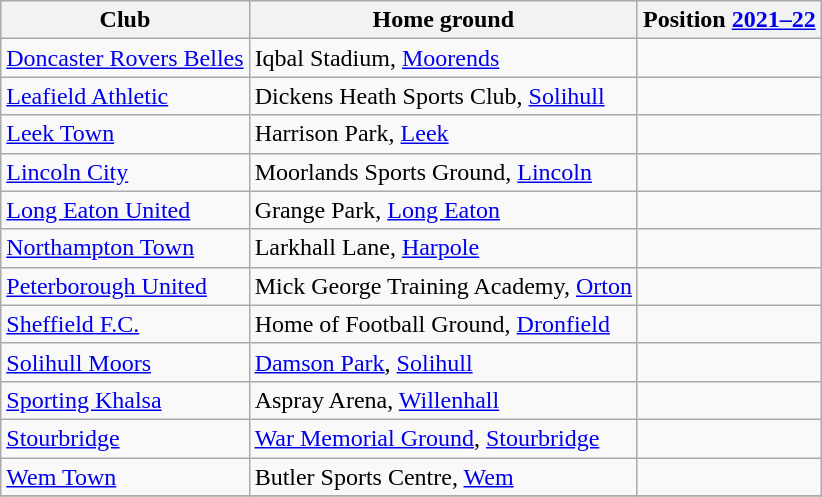<table class="wikitable sortable" style="text-align:center;">
<tr>
<th>Club</th>
<th>Home ground</th>
<th>Position <a href='#'>2021–22</a></th>
</tr>
<tr>
<td style="text-align:left;"><a href='#'>Doncaster Rovers Belles</a></td>
<td style="text-align:left;">Iqbal Stadium, <a href='#'>Moorends</a></td>
<td></td>
</tr>
<tr>
<td style="text-align:left;"><a href='#'>Leafield Athletic</a></td>
<td style="text-align:left;">Dickens Heath Sports Club, <a href='#'>Solihull</a></td>
<td></td>
</tr>
<tr>
<td style="text-align:left;"><a href='#'>Leek Town</a></td>
<td style="text-align:left;">Harrison Park, <a href='#'>Leek</a></td>
<td></td>
</tr>
<tr>
<td style="text-align:left;"><a href='#'>Lincoln City</a></td>
<td style="text-align:left;">Moorlands Sports Ground, <a href='#'>Lincoln</a></td>
<td></td>
</tr>
<tr>
<td style="text-align:left;"><a href='#'>Long Eaton United</a></td>
<td style="text-align:left;">Grange Park, <a href='#'>Long Eaton</a></td>
<td></td>
</tr>
<tr>
<td style="text-align:left;"><a href='#'>Northampton Town</a></td>
<td style="text-align:left;">Larkhall Lane, <a href='#'>Harpole</a></td>
<td></td>
</tr>
<tr>
<td style="text-align:left;"><a href='#'>Peterborough United</a></td>
<td style="text-align:left;">Mick George Training Academy, <a href='#'>Orton</a></td>
<td></td>
</tr>
<tr>
<td style="text-align:left;"><a href='#'>Sheffield F.C.</a></td>
<td style="text-align:left;">Home of Football Ground, <a href='#'>Dronfield</a></td>
<td></td>
</tr>
<tr>
<td style="text-align:left;"><a href='#'>Solihull Moors</a></td>
<td style="text-align:left;"><a href='#'>Damson Park</a>, <a href='#'>Solihull</a></td>
<td></td>
</tr>
<tr>
<td style="text-align:left;"><a href='#'>Sporting Khalsa</a></td>
<td style="text-align:left;">Aspray Arena, <a href='#'>Willenhall</a></td>
<td></td>
</tr>
<tr>
<td style="text-align:left;"><a href='#'>Stourbridge</a></td>
<td style="text-align:left;"><a href='#'>War Memorial Ground</a>, <a href='#'>Stourbridge</a></td>
<td></td>
</tr>
<tr>
<td style="text-align:left;"><a href='#'>Wem Town</a></td>
<td style="text-align:left;">Butler Sports Centre, <a href='#'>Wem</a></td>
<td></td>
</tr>
<tr>
</tr>
</table>
